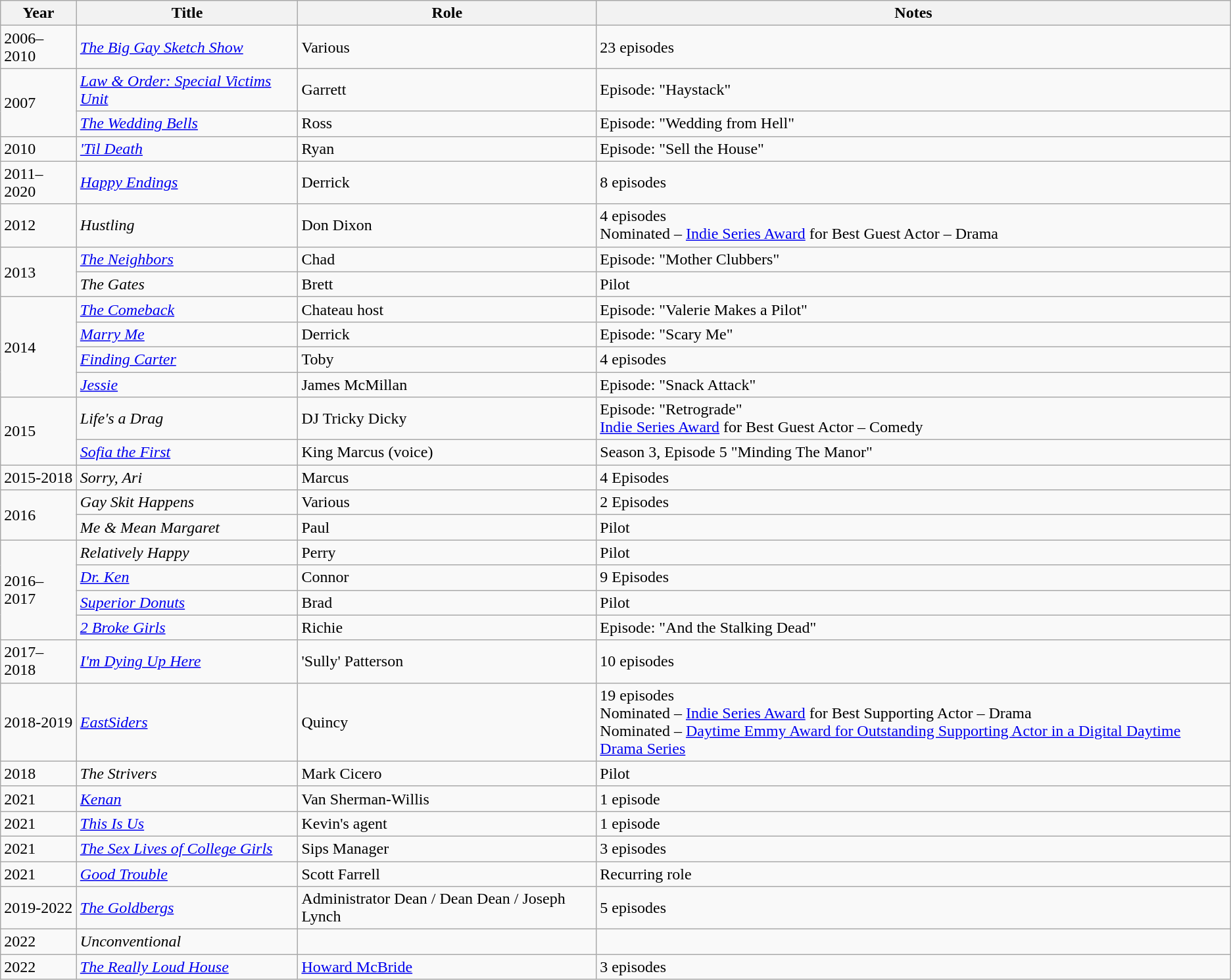<table class="wikitable">
<tr>
<th>Year</th>
<th>Title</th>
<th>Role</th>
<th>Notes</th>
</tr>
<tr>
<td>2006–2010</td>
<td><em><a href='#'>The Big Gay Sketch Show</a></em></td>
<td>Various</td>
<td>23 episodes</td>
</tr>
<tr>
<td rowspan="2">2007</td>
<td><em><a href='#'>Law & Order: Special Victims Unit</a></em></td>
<td>Garrett</td>
<td>Episode: "Haystack"</td>
</tr>
<tr>
<td><em><a href='#'>The Wedding Bells</a></em></td>
<td>Ross</td>
<td>Episode: "Wedding from Hell"</td>
</tr>
<tr>
<td>2010</td>
<td><em><a href='#'>'Til Death</a></em></td>
<td>Ryan</td>
<td>Episode: "Sell the House"</td>
</tr>
<tr>
<td>2011–2020</td>
<td><em><a href='#'>Happy Endings</a></em></td>
<td>Derrick</td>
<td>8 episodes</td>
</tr>
<tr>
<td>2012</td>
<td><em>Hustling</em></td>
<td>Don Dixon</td>
<td>4 episodes<br>Nominated – <a href='#'>Indie Series Award</a> for Best Guest Actor – Drama</td>
</tr>
<tr>
<td rowspan="2">2013</td>
<td><em><a href='#'>The Neighbors</a></em></td>
<td>Chad</td>
<td>Episode: "Mother Clubbers"</td>
</tr>
<tr>
<td><em>The Gates</em></td>
<td>Brett</td>
<td>Pilot</td>
</tr>
<tr>
<td rowspan="4">2014</td>
<td><em><a href='#'>The Comeback</a></em></td>
<td>Chateau host</td>
<td>Episode: "Valerie Makes a Pilot"</td>
</tr>
<tr>
<td><em><a href='#'>Marry Me</a></em></td>
<td>Derrick</td>
<td>Episode: "Scary Me"</td>
</tr>
<tr>
<td><em><a href='#'>Finding Carter</a></em></td>
<td>Toby</td>
<td>4 episodes</td>
</tr>
<tr>
<td><em><a href='#'>Jessie</a></em></td>
<td>James McMillan</td>
<td>Episode: "Snack Attack"</td>
</tr>
<tr>
<td rowspan="2">2015</td>
<td><em>Life's a Drag</em></td>
<td>DJ Tricky Dicky</td>
<td>Episode: "Retrograde"<br><a href='#'>Indie Series Award</a> for Best Guest Actor – Comedy</td>
</tr>
<tr>
<td><em><a href='#'>Sofia the First</a></em></td>
<td>King Marcus (voice)</td>
<td>Season 3, Episode 5 "Minding The Manor"</td>
</tr>
<tr>
<td>2015-2018</td>
<td><em>Sorry, Ari</em></td>
<td>Marcus</td>
<td>4 Episodes</td>
</tr>
<tr>
<td rowspan="2">2016</td>
<td><em>Gay Skit Happens</em></td>
<td>Various</td>
<td>2 Episodes</td>
</tr>
<tr>
<td><em>Me & Mean Margaret</em></td>
<td>Paul</td>
<td>Pilot</td>
</tr>
<tr>
<td rowspan="4">2016–2017</td>
<td><em>Relatively Happy</em></td>
<td>Perry</td>
<td>Pilot</td>
</tr>
<tr>
<td><em><a href='#'>Dr. Ken</a></em></td>
<td>Connor</td>
<td>9 Episodes</td>
</tr>
<tr>
<td><a href='#'><em>Superior Donuts</em></a></td>
<td>Brad</td>
<td>Pilot</td>
</tr>
<tr>
<td><em><a href='#'>2 Broke Girls</a></em></td>
<td>Richie</td>
<td>Episode: "And the Stalking Dead"</td>
</tr>
<tr>
<td>2017–2018</td>
<td><em><a href='#'>I'm Dying Up Here</a></em></td>
<td>'Sully' Patterson</td>
<td>10 episodes</td>
</tr>
<tr>
<td>2018-2019</td>
<td><em><a href='#'>EastSiders</a></em></td>
<td>Quincy</td>
<td>19 episodes<br>Nominated – <a href='#'>Indie Series Award</a> for Best Supporting Actor – Drama<br>Nominated – <a href='#'>Daytime Emmy Award for Outstanding Supporting Actor in a Digital Daytime Drama Series</a></td>
</tr>
<tr>
<td>2018</td>
<td><em>The Strivers</em></td>
<td>Mark Cicero</td>
<td>Pilot</td>
</tr>
<tr>
<td>2021</td>
<td><em><a href='#'>Kenan</a></em></td>
<td>Van Sherman-Willis</td>
<td>1 episode</td>
</tr>
<tr>
<td>2021</td>
<td><em><a href='#'>This Is Us</a></em></td>
<td>Kevin's agent</td>
<td>1 episode</td>
</tr>
<tr>
<td>2021</td>
<td><em><a href='#'>The Sex Lives of College Girls</a></em></td>
<td>Sips Manager</td>
<td>3 episodes</td>
</tr>
<tr>
<td>2021</td>
<td><em><a href='#'>Good Trouble</a></em></td>
<td>Scott Farrell</td>
<td>Recurring role</td>
</tr>
<tr>
<td>2019-2022</td>
<td><em><a href='#'>The Goldbergs</a></em></td>
<td>Administrator Dean / Dean Dean / Joseph Lynch</td>
<td>5 episodes</td>
</tr>
<tr>
<td>2022</td>
<td><em>Unconventional</em></td>
<td></td>
<td></td>
</tr>
<tr>
<td>2022</td>
<td><em><a href='#'>The Really Loud House</a></em></td>
<td><a href='#'>Howard McBride</a></td>
<td>3 episodes</td>
</tr>
</table>
